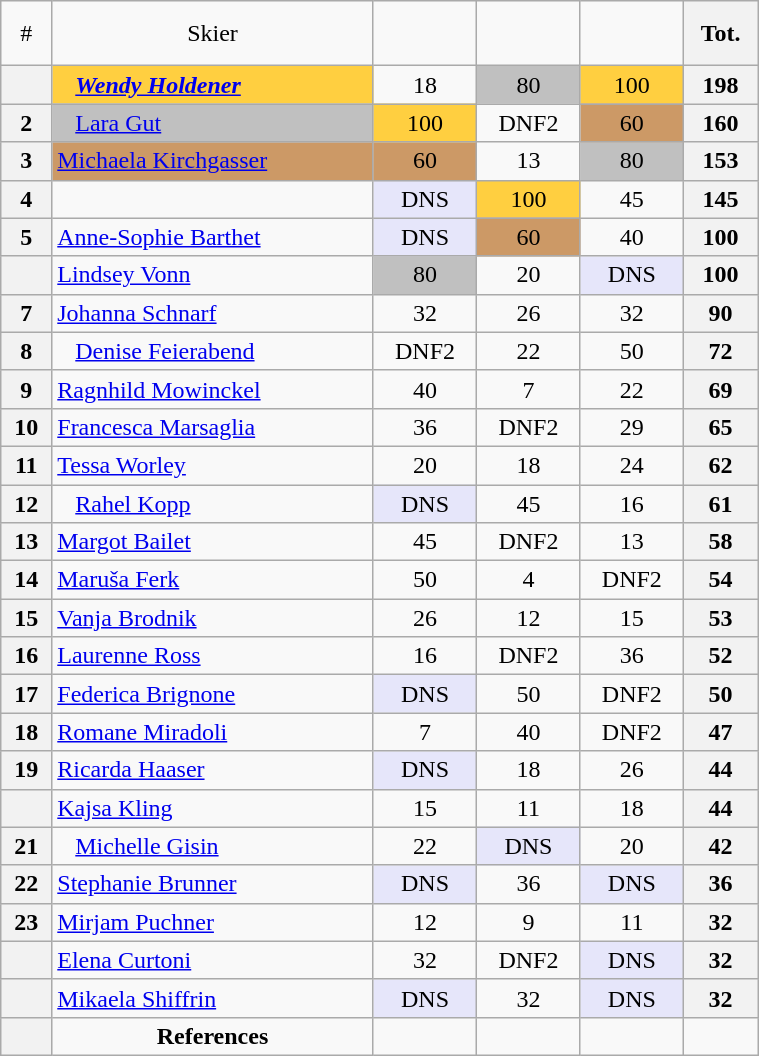<table class="wikitable" width=40% style="font-size:100%; text-align:center;">
<tr>
<td>#</td>
<td>Skier</td>
<td><br> </td>
<td><br> </td>
<td><br>   </td>
<th>Tot.</th>
</tr>
<tr>
<th></th>
<td align=left bgcolor=ffcf40>   <strong><em><a href='#'>Wendy Holdener</a></em></strong></td>
<td>18</td>
<td bgcolor=c0c0c0>80</td>
<td bgcolor=ffcf40>100</td>
<th>198</th>
</tr>
<tr>
<th>2</th>
<td align=left bgcolor=c0c0c0>   <a href='#'>Lara Gut</a></td>
<td bgcolor=ffcf40>100</td>
<td>DNF2</td>
<td bgcolor=cc9966>60</td>
<th>160</th>
</tr>
<tr>
<th>3</th>
<td align=left bgcolor=cc9966> <a href='#'>Michaela Kirchgasser</a></td>
<td bgcolor=cc9966>60</td>
<td>13</td>
<td bgcolor=c0c0c0>80</td>
<th>153</th>
</tr>
<tr>
<th>4</th>
<td align=left></td>
<td bgcolor=lavender>DNS</td>
<td bgcolor=ffcf40>100</td>
<td>45</td>
<th>145</th>
</tr>
<tr>
<th>5</th>
<td align=left> <a href='#'>Anne-Sophie Barthet</a></td>
<td bgcolor=lavender>DNS</td>
<td bgcolor=cc9966>60</td>
<td>40</td>
<th>100</th>
</tr>
<tr>
<th></th>
<td align=left> <a href='#'>Lindsey Vonn</a></td>
<td bgcolor=c0c0c0>80</td>
<td>20</td>
<td bgcolor=lavender>DNS</td>
<th>100</th>
</tr>
<tr>
<th>7</th>
<td align=left> <a href='#'>Johanna Schnarf</a></td>
<td>32</td>
<td>26</td>
<td>32</td>
<th>90</th>
</tr>
<tr>
<th>8</th>
<td align=left>   <a href='#'>Denise Feierabend</a></td>
<td>DNF2</td>
<td>22</td>
<td>50</td>
<th>72</th>
</tr>
<tr>
<th>9</th>
<td align=left> <a href='#'>Ragnhild Mowinckel</a></td>
<td>40</td>
<td>7</td>
<td>22</td>
<th>69</th>
</tr>
<tr>
<th>10</th>
<td align=left> <a href='#'>Francesca Marsaglia</a></td>
<td>36</td>
<td>DNF2</td>
<td>29</td>
<th>65</th>
</tr>
<tr>
<th>11</th>
<td align=left> <a href='#'>Tessa Worley</a></td>
<td>20</td>
<td>18</td>
<td>24</td>
<th>62</th>
</tr>
<tr>
<th>12</th>
<td align=left>   <a href='#'>Rahel Kopp</a></td>
<td bgcolor=lavender>DNS</td>
<td>45</td>
<td>16</td>
<th>61</th>
</tr>
<tr>
<th>13</th>
<td align=left> <a href='#'>Margot Bailet</a></td>
<td>45</td>
<td>DNF2</td>
<td>13</td>
<th>58</th>
</tr>
<tr>
<th>14</th>
<td align=left> <a href='#'>Maruša Ferk</a></td>
<td>50</td>
<td>4</td>
<td>DNF2</td>
<th>54</th>
</tr>
<tr>
<th>15</th>
<td align=left> <a href='#'>Vanja Brodnik</a></td>
<td>26</td>
<td>12</td>
<td>15</td>
<th>53</th>
</tr>
<tr>
<th>16</th>
<td align=left> <a href='#'>Laurenne Ross</a></td>
<td>16</td>
<td>DNF2</td>
<td>36</td>
<th>52</th>
</tr>
<tr>
<th>17</th>
<td align=left> <a href='#'>Federica Brignone</a></td>
<td bgcolor=lavender>DNS</td>
<td>50</td>
<td>DNF2</td>
<th>50</th>
</tr>
<tr>
<th>18</th>
<td align=left> <a href='#'>Romane Miradoli</a></td>
<td>7</td>
<td>40</td>
<td>DNF2</td>
<th>47</th>
</tr>
<tr>
<th>19</th>
<td align=left> <a href='#'>Ricarda Haaser</a></td>
<td bgcolor=lavender>DNS</td>
<td>18</td>
<td>26</td>
<th>44</th>
</tr>
<tr>
<th></th>
<td align=left> <a href='#'>Kajsa Kling</a></td>
<td>15</td>
<td>11</td>
<td>18</td>
<th>44</th>
</tr>
<tr>
<th>21</th>
<td align=left>   <a href='#'>Michelle Gisin</a></td>
<td>22</td>
<td bgcolor=lavender>DNS</td>
<td>20</td>
<th>42</th>
</tr>
<tr>
<th>22</th>
<td align=left> <a href='#'>Stephanie Brunner</a></td>
<td bgcolor=lavender>DNS</td>
<td>36</td>
<td bgcolor=lavender>DNS</td>
<th>36</th>
</tr>
<tr>
<th>23</th>
<td align=left> <a href='#'>Mirjam Puchner</a></td>
<td>12</td>
<td>9</td>
<td>11</td>
<th>32</th>
</tr>
<tr>
<th></th>
<td align=left> <a href='#'>Elena Curtoni</a></td>
<td>32</td>
<td>DNF2</td>
<td bgcolor=lavender>DNS</td>
<th>32</th>
</tr>
<tr>
<th></th>
<td align=left> <a href='#'>Mikaela Shiffrin</a></td>
<td bgcolor=lavender>DNS</td>
<td>32</td>
<td bgcolor=lavender>DNS</td>
<th>32</th>
</tr>
<tr>
<th></th>
<td align=center><strong>References</strong></td>
<td></td>
<td></td>
<td></td>
</tr>
</table>
